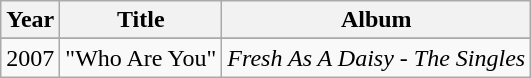<table class="wikitable">
<tr>
<th rowspan="1">Year</th>
<th rowspan="1">Title</th>
<th rowspan="1">Album</th>
</tr>
<tr style="font-size:smaller; line-height:1.2">
</tr>
<tr>
<td>2007</td>
<td>"Who Are You"</td>
<td><em>Fresh As A Daisy - The Singles</em></td>
</tr>
</table>
